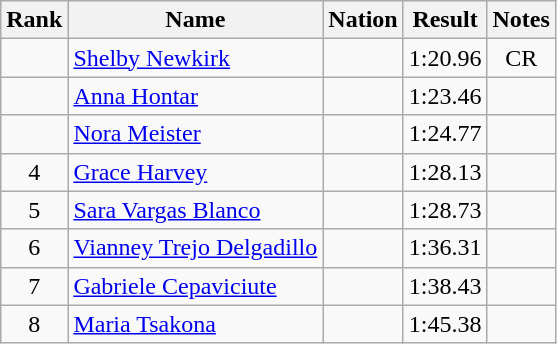<table class="wikitable sortable" style="text-align:center">
<tr>
<th>Rank</th>
<th>Name</th>
<th>Nation</th>
<th>Result</th>
<th>Notes</th>
</tr>
<tr>
<td></td>
<td align=left><a href='#'>Shelby Newkirk</a></td>
<td align=left></td>
<td>1:20.96</td>
<td>CR</td>
</tr>
<tr>
<td></td>
<td align=left><a href='#'>Anna Hontar</a></td>
<td align=left></td>
<td>1:23.46</td>
<td></td>
</tr>
<tr>
<td></td>
<td align=left><a href='#'>Nora Meister</a></td>
<td align=left></td>
<td>1:24.77</td>
<td></td>
</tr>
<tr>
<td>4</td>
<td align=left><a href='#'>Grace Harvey</a></td>
<td align=left></td>
<td>1:28.13</td>
<td></td>
</tr>
<tr>
<td>5</td>
<td align=left><a href='#'>Sara Vargas Blanco</a></td>
<td align=left></td>
<td>1:28.73</td>
<td></td>
</tr>
<tr>
<td>6</td>
<td align=left><a href='#'>Vianney Trejo Delgadillo</a></td>
<td align=left></td>
<td>1:36.31</td>
<td></td>
</tr>
<tr>
<td>7</td>
<td align=left><a href='#'>Gabriele Cepaviciute</a></td>
<td align=left></td>
<td>1:38.43</td>
<td></td>
</tr>
<tr>
<td>8</td>
<td align=left><a href='#'>Maria Tsakona</a></td>
<td align=left></td>
<td>1:45.38</td>
<td></td>
</tr>
</table>
